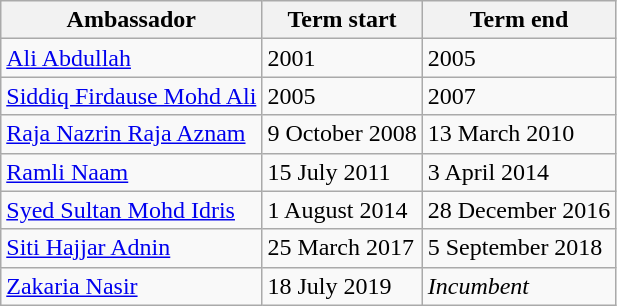<table class=wikitable>
<tr>
<th>Ambassador</th>
<th>Term start</th>
<th>Term end</th>
</tr>
<tr>
<td><a href='#'>Ali Abdullah</a></td>
<td>2001</td>
<td>2005</td>
</tr>
<tr>
<td><a href='#'>Siddiq Firdause Mohd Ali</a></td>
<td>2005</td>
<td>2007</td>
</tr>
<tr>
<td><a href='#'>Raja Nazrin Raja Aznam</a></td>
<td>9 October 2008</td>
<td>13 March 2010</td>
</tr>
<tr>
<td><a href='#'>Ramli Naam</a></td>
<td>15 July 2011</td>
<td>3 April 2014</td>
</tr>
<tr>
<td><a href='#'>Syed Sultan Mohd Idris</a></td>
<td>1 August 2014</td>
<td>28 December 2016</td>
</tr>
<tr>
<td><a href='#'>Siti Hajjar Adnin</a></td>
<td>25 March 2017</td>
<td>5 September 2018</td>
</tr>
<tr>
<td><a href='#'>Zakaria Nasir</a></td>
<td>18 July 2019</td>
<td><em>Incumbent</em></td>
</tr>
</table>
